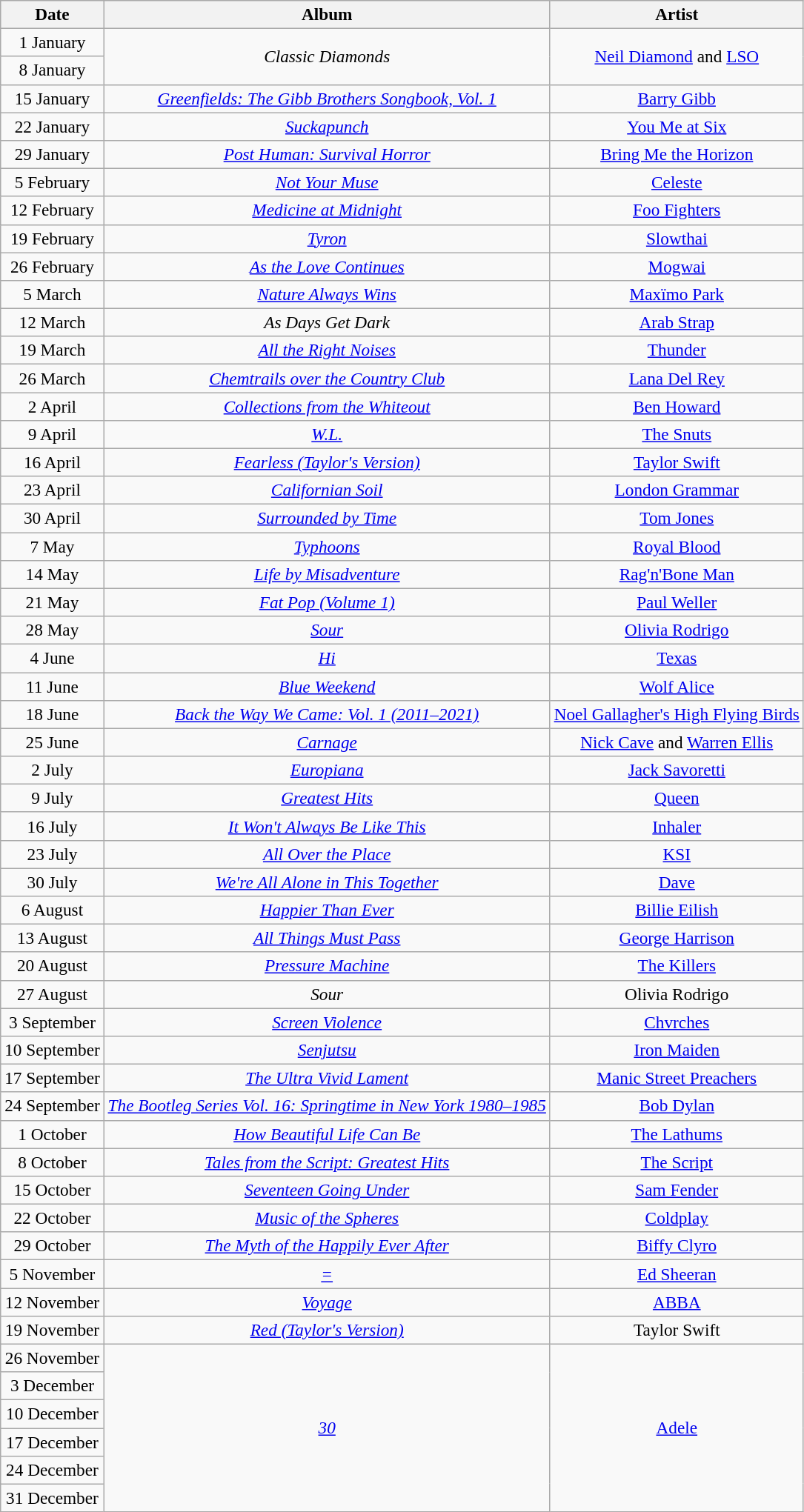<table class="wikitable" style="font-size:97%; text-align:center;">
<tr>
<th>Date</th>
<th>Album</th>
<th>Artist</th>
</tr>
<tr>
<td>1 January</td>
<td rowspan="2"><em>Classic Diamonds</em></td>
<td rowspan="2"><a href='#'>Neil Diamond</a> and <a href='#'>LSO</a></td>
</tr>
<tr>
<td>8 January</td>
</tr>
<tr>
<td>15 January</td>
<td><em><a href='#'>Greenfields: The Gibb Brothers Songbook, Vol. 1</a></em></td>
<td><a href='#'>Barry Gibb</a></td>
</tr>
<tr>
<td>22 January</td>
<td><em><a href='#'>Suckapunch</a></em></td>
<td><a href='#'>You Me at Six</a></td>
</tr>
<tr>
<td>29 January</td>
<td><em><a href='#'>Post Human: Survival Horror</a></em></td>
<td><a href='#'>Bring Me the Horizon</a></td>
</tr>
<tr>
<td>5 February</td>
<td><em><a href='#'>Not Your Muse</a></em></td>
<td><a href='#'>Celeste</a></td>
</tr>
<tr>
<td>12 February</td>
<td><em><a href='#'>Medicine at Midnight</a></em></td>
<td><a href='#'>Foo Fighters</a></td>
</tr>
<tr>
<td>19 February</td>
<td><em><a href='#'>Tyron</a></em></td>
<td><a href='#'>Slowthai</a></td>
</tr>
<tr>
<td>26 February</td>
<td><em><a href='#'>As the Love Continues</a></em></td>
<td><a href='#'>Mogwai</a></td>
</tr>
<tr>
<td>5 March</td>
<td><em><a href='#'>Nature Always Wins</a></em></td>
<td><a href='#'>Maxïmo Park</a></td>
</tr>
<tr>
<td>12 March</td>
<td><em>As Days Get Dark</em></td>
<td><a href='#'>Arab Strap</a></td>
</tr>
<tr>
<td>19 March</td>
<td><em><a href='#'>All the Right Noises</a></em></td>
<td><a href='#'>Thunder</a></td>
</tr>
<tr>
<td>26 March</td>
<td><em><a href='#'>Chemtrails over the Country Club</a></em></td>
<td><a href='#'>Lana Del Rey</a></td>
</tr>
<tr>
<td>2 April</td>
<td><em><a href='#'>Collections from the Whiteout</a></em></td>
<td><a href='#'>Ben Howard</a></td>
</tr>
<tr>
<td>9 April</td>
<td><em><a href='#'>W.L.</a></em></td>
<td><a href='#'>The Snuts</a></td>
</tr>
<tr>
<td>16 April</td>
<td><em><a href='#'>Fearless (Taylor's Version)</a></em></td>
<td><a href='#'>Taylor Swift</a></td>
</tr>
<tr>
<td>23 April</td>
<td><em><a href='#'>Californian Soil</a></em></td>
<td><a href='#'>London Grammar</a></td>
</tr>
<tr>
<td>30 April</td>
<td><em><a href='#'>Surrounded by Time</a></em></td>
<td><a href='#'>Tom Jones</a></td>
</tr>
<tr>
<td>7 May</td>
<td><em><a href='#'>Typhoons</a></em></td>
<td><a href='#'>Royal Blood</a></td>
</tr>
<tr>
<td>14 May</td>
<td><em><a href='#'>Life by Misadventure</a></em></td>
<td><a href='#'>Rag'n'Bone Man</a></td>
</tr>
<tr>
<td>21 May</td>
<td><em><a href='#'>Fat Pop (Volume 1)</a></em></td>
<td><a href='#'>Paul Weller</a></td>
</tr>
<tr>
<td>28 May</td>
<td><em><a href='#'>Sour</a></em></td>
<td><a href='#'>Olivia Rodrigo</a></td>
</tr>
<tr>
<td>4 June</td>
<td><em><a href='#'>Hi</a></em></td>
<td><a href='#'>Texas</a></td>
</tr>
<tr>
<td>11 June</td>
<td><em><a href='#'>Blue Weekend</a></em></td>
<td><a href='#'>Wolf Alice</a></td>
</tr>
<tr>
<td>18 June</td>
<td><em><a href='#'>Back the Way We Came: Vol. 1 (2011–2021)</a></em></td>
<td><a href='#'>Noel Gallagher's High Flying Birds</a></td>
</tr>
<tr>
<td>25 June</td>
<td><em><a href='#'>Carnage</a></em></td>
<td><a href='#'>Nick Cave</a> and <a href='#'>Warren Ellis</a></td>
</tr>
<tr>
<td>2 July</td>
<td><em><a href='#'>Europiana</a></em></td>
<td><a href='#'>Jack Savoretti</a></td>
</tr>
<tr>
<td>9 July</td>
<td><em><a href='#'>Greatest Hits</a></em></td>
<td><a href='#'>Queen</a></td>
</tr>
<tr>
<td>16 July</td>
<td><em><a href='#'>It Won't Always Be Like This</a></em></td>
<td><a href='#'>Inhaler</a></td>
</tr>
<tr>
<td>23 July</td>
<td><em><a href='#'>All Over the Place</a></em></td>
<td><a href='#'>KSI</a></td>
</tr>
<tr>
<td>30 July</td>
<td><em><a href='#'>We're All Alone in This Together</a></em></td>
<td><a href='#'>Dave</a></td>
</tr>
<tr>
<td>6 August</td>
<td><em><a href='#'>Happier Than Ever</a></em></td>
<td><a href='#'>Billie Eilish</a></td>
</tr>
<tr>
<td>13 August</td>
<td><em><a href='#'>All Things Must Pass</a></em></td>
<td><a href='#'>George Harrison</a></td>
</tr>
<tr>
<td>20 August</td>
<td><em><a href='#'>Pressure Machine</a></em></td>
<td><a href='#'>The Killers</a></td>
</tr>
<tr>
<td>27 August</td>
<td><em>Sour</em></td>
<td>Olivia Rodrigo</td>
</tr>
<tr>
<td>3 September</td>
<td><em><a href='#'>Screen Violence</a></em></td>
<td><a href='#'>Chvrches</a></td>
</tr>
<tr>
<td>10 September</td>
<td><em><a href='#'>Senjutsu</a></em></td>
<td><a href='#'>Iron Maiden</a></td>
</tr>
<tr>
<td>17 September</td>
<td><em><a href='#'>The Ultra Vivid Lament</a></em></td>
<td><a href='#'>Manic Street Preachers</a></td>
</tr>
<tr>
<td>24 September</td>
<td><em><a href='#'>The Bootleg Series Vol. 16: Springtime in New York 1980–1985</a></em></td>
<td><a href='#'>Bob Dylan</a></td>
</tr>
<tr>
<td>1 October</td>
<td><em><a href='#'>How Beautiful Life Can Be</a></em></td>
<td><a href='#'>The Lathums</a></td>
</tr>
<tr>
<td>8 October</td>
<td><em><a href='#'>Tales from the Script: Greatest Hits</a></em></td>
<td><a href='#'>The Script</a></td>
</tr>
<tr>
<td>15 October</td>
<td><em><a href='#'>Seventeen Going Under</a></em></td>
<td><a href='#'>Sam Fender</a></td>
</tr>
<tr>
<td>22 October</td>
<td><em><a href='#'>Music of the Spheres</a></em></td>
<td><a href='#'>Coldplay</a></td>
</tr>
<tr>
<td>29 October</td>
<td><em><a href='#'>The Myth of the Happily Ever After</a></em></td>
<td><a href='#'>Biffy Clyro</a></td>
</tr>
<tr>
<td>5 November</td>
<td><em><a href='#'>=</a></em></td>
<td><a href='#'>Ed Sheeran</a></td>
</tr>
<tr>
<td>12 November</td>
<td><em><a href='#'>Voyage</a></em></td>
<td><a href='#'>ABBA</a></td>
</tr>
<tr>
<td>19 November</td>
<td><em><a href='#'>Red (Taylor's Version)</a></em></td>
<td>Taylor Swift</td>
</tr>
<tr>
<td>26 November</td>
<td rowspan="6"><em><a href='#'>30</a></em></td>
<td rowspan="6"><a href='#'>Adele</a></td>
</tr>
<tr>
<td>3 December</td>
</tr>
<tr>
<td>10 December</td>
</tr>
<tr>
<td>17 December</td>
</tr>
<tr>
<td>24 December</td>
</tr>
<tr>
<td>31 December</td>
</tr>
</table>
